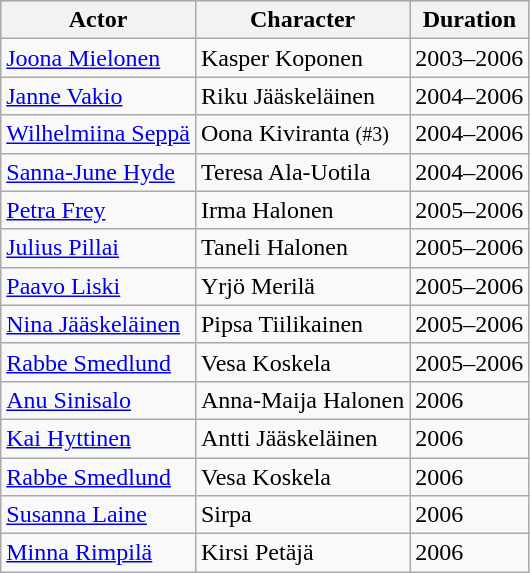<table class="wikitable" sortable>
<tr bgcolor="#CCCCCC">
<th>Actor</th>
<th>Character</th>
<th>Duration</th>
</tr>
<tr>
<td><a href='#'>Joona Mielonen</a></td>
<td>Kasper Koponen</td>
<td>2003–2006</td>
</tr>
<tr>
<td><a href='#'>Janne Vakio</a></td>
<td>Riku Jääskeläinen</td>
<td>2004–2006</td>
</tr>
<tr>
<td><a href='#'>Wilhelmiina Seppä</a></td>
<td>Oona Kiviranta <small>(#3)</small></td>
<td>2004–2006</td>
</tr>
<tr>
<td><a href='#'>Sanna-June Hyde</a></td>
<td>Teresa Ala-Uotila</td>
<td>2004–2006</td>
</tr>
<tr>
<td><a href='#'>Petra Frey</a></td>
<td>Irma Halonen</td>
<td>2005–2006</td>
</tr>
<tr>
<td><a href='#'>Julius Pillai</a></td>
<td>Taneli Halonen</td>
<td>2005–2006</td>
</tr>
<tr>
<td><a href='#'>Paavo Liski</a></td>
<td>Yrjö Merilä</td>
<td>2005–2006</td>
</tr>
<tr>
<td><a href='#'>Nina Jääskeläinen</a></td>
<td>Pipsa Tiilikainen</td>
<td>2005–2006</td>
</tr>
<tr>
<td><a href='#'>Rabbe Smedlund</a></td>
<td>Vesa Koskela</td>
<td>2005–2006</td>
</tr>
<tr>
<td><a href='#'>Anu Sinisalo</a></td>
<td>Anna-Maija Halonen</td>
<td>2006</td>
</tr>
<tr>
<td><a href='#'>Kai Hyttinen</a></td>
<td>Antti Jääskeläinen</td>
<td>2006</td>
</tr>
<tr>
<td><a href='#'>Rabbe Smedlund</a></td>
<td>Vesa Koskela</td>
<td>2006</td>
</tr>
<tr>
<td><a href='#'>Susanna Laine</a></td>
<td>Sirpa</td>
<td>2006</td>
</tr>
<tr>
<td><a href='#'>Minna Rimpilä</a></td>
<td>Kirsi Petäjä</td>
<td>2006</td>
</tr>
</table>
